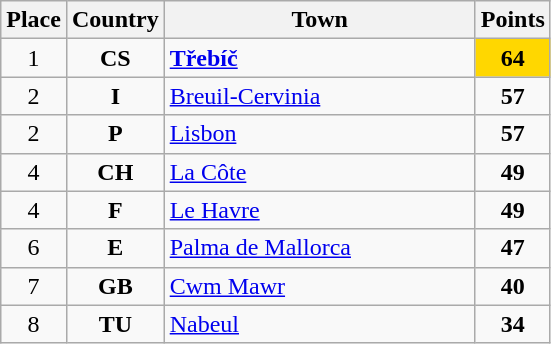<table class="wikitable" style="text-align;">
<tr>
<th width="25">Place</th>
<th width="25">Country</th>
<th width="200">Town</th>
<th width="25">Points</th>
</tr>
<tr>
<td align="center">1</td>
<td align="center"><strong>CS</strong></td>
<td align="left"><strong><a href='#'>Třebíč</a></strong></td>
<td align="center"; style="background-color:gold;"><strong>64</strong></td>
</tr>
<tr>
<td align="center">2</td>
<td align="center"><strong>I</strong></td>
<td align="left"><a href='#'>Breuil-Cervinia</a></td>
<td align="center"><strong>57</strong></td>
</tr>
<tr>
<td align="center">2</td>
<td align="center"><strong>P</strong></td>
<td align="left"><a href='#'>Lisbon</a></td>
<td align="center"><strong>57</strong></td>
</tr>
<tr>
<td align="center">4</td>
<td align="center"><strong>CH</strong></td>
<td align="left"><a href='#'>La Côte</a></td>
<td align="center"><strong>49</strong></td>
</tr>
<tr>
<td align="center">4</td>
<td align="center"><strong>F</strong></td>
<td align="left"><a href='#'>Le Havre</a></td>
<td align="center"><strong>49</strong></td>
</tr>
<tr>
<td align="center">6</td>
<td align="center"><strong>E</strong></td>
<td align="left"><a href='#'>Palma de Mallorca</a></td>
<td align="center"><strong>47</strong></td>
</tr>
<tr>
<td align="center">7</td>
<td align="center"><strong>GB</strong></td>
<td align="left"><a href='#'>Cwm Mawr</a></td>
<td align="center"><strong>40</strong></td>
</tr>
<tr>
<td align="center">8</td>
<td align="center"><strong>TU</strong></td>
<td align="left"><a href='#'>Nabeul</a></td>
<td align="center"><strong>34</strong></td>
</tr>
</table>
